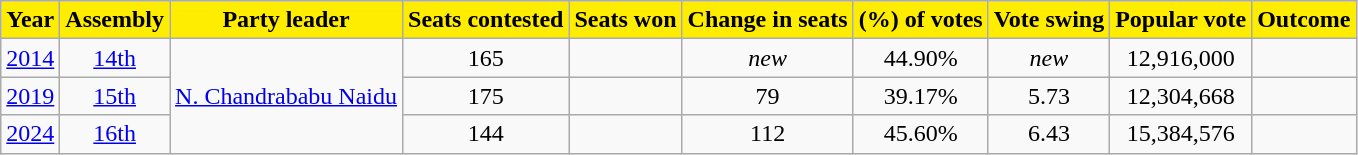<table class="wikitable sortable" style="text-align:center">
<tr>
<th style="background-color:#FFED00;color:black">Year</th>
<th style="background-color:#FFED00;color:black">Assembly</th>
<th style="background-color:#FFED00;color:black">Party leader</th>
<th style="background-color:#FFED00;color:black">Seats contested</th>
<th style="background-color:#FFED00;color:black">Seats won</th>
<th style="background-color:#FFED00;color:black">Change in seats</th>
<th style="background-color:#FFED00;color:black">(%) of votes</th>
<th style="background-color:#FFED00;color:black">Vote swing</th>
<th style="background-color:#FFED00;color:black">Popular vote</th>
<th style="background-color:#FFED00;color:black">Outcome</th>
</tr>
<tr>
<td><a href='#'>2014</a></td>
<td><a href='#'>14th</a></td>
<td rowspan=3><a href='#'>N. Chandrababu Naidu</a></td>
<td>165</td>
<td></td>
<td> <em>new</em></td>
<td>44.90%</td>
<td> <em>new</em></td>
<td>12,916,000</td>
<td></td>
</tr>
<tr>
<td><a href='#'>2019</a></td>
<td><a href='#'>15th</a></td>
<td>175</td>
<td></td>
<td> 79</td>
<td>39.17%</td>
<td> 5.73</td>
<td>12,304,668</td>
<td></td>
</tr>
<tr>
<td><a href='#'>2024</a></td>
<td><a href='#'>16th</a></td>
<td>144</td>
<td></td>
<td> 112</td>
<td>45.60%</td>
<td> 6.43</td>
<td>15,384,576</td>
<td></td>
</tr>
</table>
